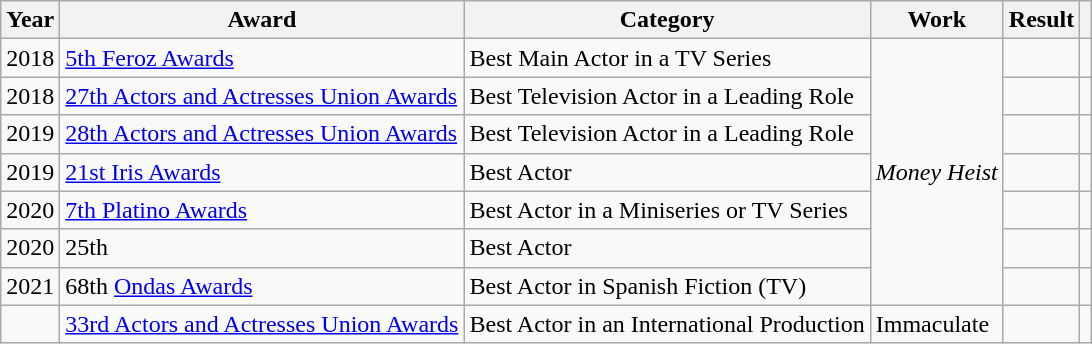<table class="wikitable sortable">
<tr>
<th>Year</th>
<th>Award</th>
<th>Category</th>
<th>Work</th>
<th>Result</th>
<th class="unsortable"></th>
</tr>
<tr>
<td align = "center">2018</td>
<td><a href='#'>5th Feroz Awards</a></td>
<td>Best Main Actor in a TV Series</td>
<td rowspan="7"><em>Money Heist</em></td>
<td></td>
<td align = "center"><br></td>
</tr>
<tr>
<td align = "center">2018</td>
<td><a href='#'>27th Actors and Actresses Union Awards</a></td>
<td>Best Television Actor in a Leading Role</td>
<td></td>
<td></td>
</tr>
<tr>
<td align = "center">2019</td>
<td><a href='#'>28th Actors and Actresses Union Awards</a></td>
<td>Best Television Actor in a Leading Role</td>
<td></td>
<td align = "center"></td>
</tr>
<tr>
<td align = "center">2019</td>
<td><a href='#'>21st Iris Awards</a></td>
<td>Best Actor</td>
<td></td>
<td align = "center"></td>
</tr>
<tr>
<td align = "center">2020</td>
<td><a href='#'>7th Platino Awards</a></td>
<td>Best Actor in a Miniseries or TV Series</td>
<td></td>
<td align = "center"></td>
</tr>
<tr>
<td align = "center">2020</td>
<td>25th </td>
<td>Best Actor</td>
<td></td>
<td align = "center"></td>
</tr>
<tr>
<td align = "center">2021</td>
<td>68th <a href='#'>Ondas Awards</a><em></td>
<td>Best Actor in Spanish Fiction (TV)</td>
<td></td>
<td align = "center"></td>
</tr>
<tr>
<td></td>
<td><a href='#'>33rd Actors and Actresses Union Awards</a></td>
<td>Best Actor in an International Production</td>
<td></em>Immaculate<em></td>
<td></td>
<td></td>
</tr>
</table>
